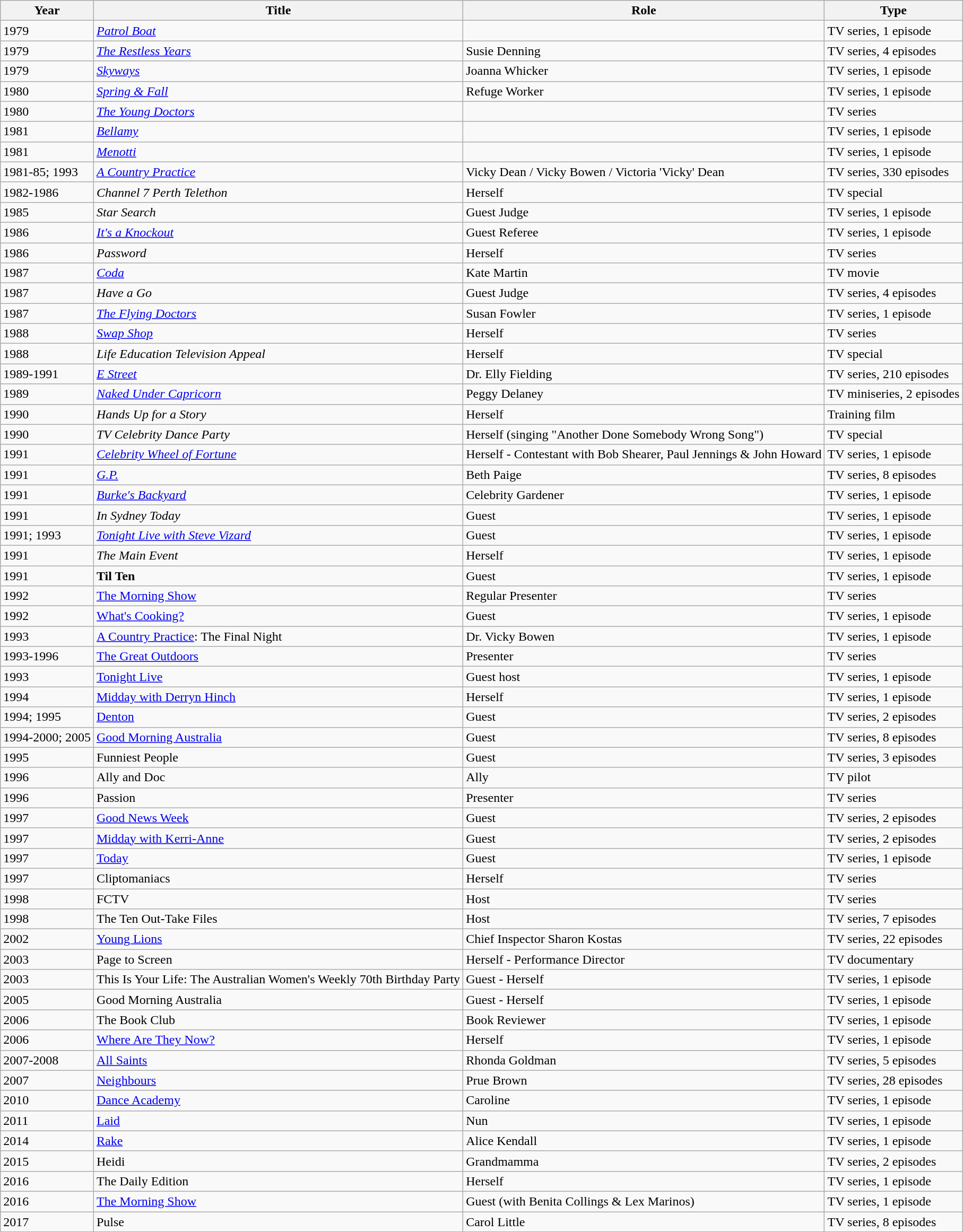<table class="wikitable">
<tr>
<th>Year</th>
<th>Title</th>
<th>Role</th>
<th>Type</th>
</tr>
<tr>
<td>1979</td>
<td><em><a href='#'>Patrol Boat</a></em></td>
<td></td>
<td>TV series, 1 episode</td>
</tr>
<tr>
<td>1979</td>
<td><em><a href='#'>The Restless Years</a></em></td>
<td>Susie Denning</td>
<td>TV series, 4 episodes</td>
</tr>
<tr>
<td>1979</td>
<td><em><a href='#'>Skyways</a></em></td>
<td>Joanna Whicker</td>
<td>TV series, 1 episode</td>
</tr>
<tr>
<td>1980</td>
<td><em><a href='#'>Spring & Fall</a></em></td>
<td>Refuge Worker</td>
<td>TV series, 1 episode</td>
</tr>
<tr>
<td>1980</td>
<td><em><a href='#'>The Young Doctors</a></em></td>
<td></td>
<td>TV series</td>
</tr>
<tr>
<td>1981</td>
<td><em><a href='#'>Bellamy</a></em></td>
<td></td>
<td>TV series, 1 episode</td>
</tr>
<tr>
<td>1981</td>
<td><em><a href='#'>Menotti</a></em></td>
<td></td>
<td>TV series, 1 episode</td>
</tr>
<tr>
<td>1981-85; 1993</td>
<td><em><a href='#'>A Country Practice</a></em></td>
<td>Vicky Dean / Vicky Bowen / Victoria 'Vicky' Dean</td>
<td>TV series, 330 episodes</td>
</tr>
<tr>
<td>1982-1986</td>
<td><em>Channel 7 Perth Telethon</em></td>
<td>Herself</td>
<td>TV special</td>
</tr>
<tr>
<td>1985</td>
<td><em>Star Search</em></td>
<td>Guest Judge</td>
<td>TV series, 1 episode</td>
</tr>
<tr>
<td>1986</td>
<td><em><a href='#'>It's a Knockout</a></em></td>
<td>Guest Referee</td>
<td>TV series, 1 episode</td>
</tr>
<tr>
<td>1986</td>
<td><em>Password</em></td>
<td>Herself</td>
<td>TV series</td>
</tr>
<tr>
<td>1987</td>
<td><em><a href='#'>Coda</a></em></td>
<td>Kate Martin</td>
<td>TV movie</td>
</tr>
<tr>
<td>1987</td>
<td><em>Have a Go</em></td>
<td>Guest Judge</td>
<td>TV series, 4 episodes</td>
</tr>
<tr>
<td>1987</td>
<td><em><a href='#'>The Flying Doctors</a></em></td>
<td>Susan Fowler</td>
<td>TV series, 1 episode</td>
</tr>
<tr>
<td>1988</td>
<td><em><a href='#'>Swap Shop</a></em></td>
<td>Herself</td>
<td>TV series</td>
</tr>
<tr>
<td>1988</td>
<td><em>Life Education Television Appeal</em></td>
<td>Herself</td>
<td>TV special</td>
</tr>
<tr>
<td>1989-1991</td>
<td><em><a href='#'>E Street</a></em></td>
<td>Dr. Elly Fielding</td>
<td>TV series, 210 episodes</td>
</tr>
<tr>
<td>1989</td>
<td><em><a href='#'>Naked Under Capricorn</a></em></td>
<td>Peggy Delaney</td>
<td>TV miniseries, 2 episodes</td>
</tr>
<tr>
<td>1990</td>
<td><em>Hands Up for a Story</em></td>
<td>Herself</td>
<td>Training film</td>
</tr>
<tr>
<td>1990</td>
<td><em>TV Celebrity Dance Party</em></td>
<td>Herself (singing "Another Done Somebody Wrong Song")</td>
<td>TV special</td>
</tr>
<tr>
<td>1991</td>
<td><em><a href='#'>Celebrity Wheel of Fortune</a></em></td>
<td>Herself - Contestant with Bob Shearer, Paul Jennings & John Howard</td>
<td>TV series, 1 episode</td>
</tr>
<tr>
<td>1991</td>
<td><em><a href='#'>G.P.</a></em></td>
<td>Beth Paige</td>
<td>TV series, 8 episodes</td>
</tr>
<tr>
<td>1991</td>
<td><em><a href='#'>Burke's Backyard</a></em></td>
<td>Celebrity Gardener</td>
<td>TV series, 1 episode</td>
</tr>
<tr>
<td>1991</td>
<td><em>In Sydney Today</em></td>
<td>Guest</td>
<td>TV series, 1 episode</td>
</tr>
<tr>
<td>1991; 1993</td>
<td><em><a href='#'>Tonight Live with Steve Vizard</a></em></td>
<td>Guest</td>
<td>TV series, 1 episode</td>
</tr>
<tr>
<td>1991</td>
<td><em>The Main Event</em></td>
<td>Herself</td>
<td>TV series, 1 episode</td>
</tr>
<tr>
<td>1991</td>
<td><strong>Til Ten<em></td>
<td>Guest</td>
<td>TV series, 1 episode</td>
</tr>
<tr>
<td>1992</td>
<td></em><a href='#'>The Morning Show</a><em></td>
<td>Regular Presenter</td>
<td>TV series</td>
</tr>
<tr>
<td>1992</td>
<td></em><a href='#'>What's Cooking?</a><em></td>
<td>Guest</td>
<td>TV series, 1 episode</td>
</tr>
<tr>
<td>1993</td>
<td></em><a href='#'>A Country Practice</a>: The Final Night<em></td>
<td>Dr. Vicky Bowen</td>
<td>TV series, 1 episode</td>
</tr>
<tr>
<td>1993-1996</td>
<td></em><a href='#'>The Great Outdoors</a><em></td>
<td>Presenter</td>
<td>TV series</td>
</tr>
<tr>
<td>1993</td>
<td></em><a href='#'>Tonight Live</a><em></td>
<td>Guest host</td>
<td>TV series, 1 episode</td>
</tr>
<tr>
<td>1994</td>
<td></em><a href='#'>Midday with Derryn Hinch</a><em></td>
<td>Herself</td>
<td>TV series, 1 episode</td>
</tr>
<tr>
<td>1994; 1995</td>
<td></em><a href='#'>Denton</a><em></td>
<td>Guest</td>
<td>TV series, 2 episodes</td>
</tr>
<tr>
<td>1994-2000; 2005</td>
<td></em><a href='#'>Good Morning Australia</a><em></td>
<td>Guest</td>
<td>TV series, 8 episodes</td>
</tr>
<tr>
<td>1995</td>
<td></em>Funniest People<em></td>
<td>Guest</td>
<td>TV series, 3 episodes</td>
</tr>
<tr>
<td>1996</td>
<td></em>Ally and Doc<em></td>
<td>Ally</td>
<td>TV pilot</td>
</tr>
<tr>
<td>1996</td>
<td></em>Passion<em></td>
<td>Presenter</td>
<td>TV series</td>
</tr>
<tr>
<td>1997</td>
<td></em><a href='#'>Good News Week</a><em></td>
<td>Guest</td>
<td>TV series, 2 episodes</td>
</tr>
<tr>
<td>1997</td>
<td></em><a href='#'>Midday with Kerri-Anne</a><em></td>
<td>Guest</td>
<td>TV series, 2 episodes</td>
</tr>
<tr>
<td>1997</td>
<td></em><a href='#'>Today</a><em></td>
<td>Guest</td>
<td>TV series, 1 episode</td>
</tr>
<tr>
<td>1997</td>
<td></em>Cliptomaniacs<em></td>
<td>Herself</td>
<td>TV series</td>
</tr>
<tr>
<td>1998</td>
<td></em>FCTV<em></td>
<td>Host</td>
<td>TV series</td>
</tr>
<tr>
<td>1998</td>
<td></em>The Ten Out-Take Files<em></td>
<td>Host</td>
<td>TV series, 7 episodes</td>
</tr>
<tr>
<td>2002</td>
<td></em><a href='#'>Young Lions</a><em></td>
<td>Chief Inspector Sharon Kostas</td>
<td>TV series, 22 episodes</td>
</tr>
<tr>
<td>2003</td>
<td></em>Page to Screen<em></td>
<td>Herself - Performance Director</td>
<td>TV documentary</td>
</tr>
<tr>
<td>2003</td>
<td></em>This Is Your Life: The Australian Women's Weekly 70th Birthday Party<em></td>
<td>Guest - Herself</td>
<td>TV series, 1 episode</td>
</tr>
<tr>
<td>2005</td>
<td></em>Good Morning Australia<em></td>
<td>Guest - Herself</td>
<td>TV series, 1 episode</td>
</tr>
<tr>
<td>2006</td>
<td></em>The Book Club<em></td>
<td>Book Reviewer</td>
<td>TV series, 1 episode</td>
</tr>
<tr>
<td>2006</td>
<td></em><a href='#'>Where Are They Now?</a><em></td>
<td>Herself</td>
<td>TV series, 1 episode</td>
</tr>
<tr>
<td>2007-2008</td>
<td></em><a href='#'>All Saints</a><em></td>
<td>Rhonda Goldman</td>
<td>TV series, 5 episodes</td>
</tr>
<tr>
<td>2007</td>
<td></em><a href='#'>Neighbours</a><em></td>
<td>Prue Brown</td>
<td>TV series, 28 episodes</td>
</tr>
<tr>
<td>2010</td>
<td></em><a href='#'>Dance Academy</a><em></td>
<td>Caroline</td>
<td>TV series, 1 episode</td>
</tr>
<tr>
<td>2011</td>
<td></em><a href='#'>Laid</a><em></td>
<td>Nun</td>
<td>TV series, 1 episode</td>
</tr>
<tr>
<td>2014</td>
<td></em><a href='#'>Rake</a><em></td>
<td>Alice Kendall</td>
<td>TV series, 1 episode</td>
</tr>
<tr>
<td>2015</td>
<td></em>Heidi<em></td>
<td>Grandmamma</td>
<td>TV series, 2 episodes</td>
</tr>
<tr>
<td>2016</td>
<td></em>The Daily Edition<em></td>
<td>Herself</td>
<td>TV series, 1 episode</td>
</tr>
<tr>
<td>2016</td>
<td></em><a href='#'>The Morning Show</a><em></td>
<td>Guest (with Benita Collings & Lex Marinos)</td>
<td>TV series, 1 episode</td>
</tr>
<tr>
<td>2017</td>
<td></em>Pulse<em></td>
<td>Carol Little</td>
<td>TV series, 8 episodes</td>
</tr>
</table>
